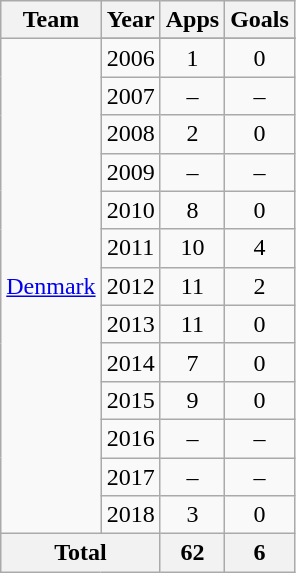<table class="wikitable" style="text-align:center">
<tr>
<th>Team</th>
<th>Year</th>
<th>Apps</th>
<th>Goals</th>
</tr>
<tr>
<td rowspan=14><a href='#'>Denmark</a></td>
</tr>
<tr>
<td>2006</td>
<td>1</td>
<td>0</td>
</tr>
<tr>
<td>2007</td>
<td>–</td>
<td>–</td>
</tr>
<tr>
<td>2008</td>
<td>2</td>
<td>0</td>
</tr>
<tr>
<td>2009</td>
<td>–</td>
<td>–</td>
</tr>
<tr>
<td>2010</td>
<td>8</td>
<td>0</td>
</tr>
<tr>
<td>2011</td>
<td>10</td>
<td>4</td>
</tr>
<tr>
<td>2012</td>
<td>11</td>
<td>2</td>
</tr>
<tr>
<td>2013</td>
<td>11</td>
<td>0</td>
</tr>
<tr>
<td>2014</td>
<td>7</td>
<td>0</td>
</tr>
<tr>
<td>2015</td>
<td>9</td>
<td>0</td>
</tr>
<tr>
<td>2016</td>
<td>–</td>
<td>–</td>
</tr>
<tr>
<td>2017</td>
<td>–</td>
<td>–</td>
</tr>
<tr>
<td>2018</td>
<td>3</td>
<td>0</td>
</tr>
<tr>
<th colspan=2>Total</th>
<th>62</th>
<th>6</th>
</tr>
</table>
